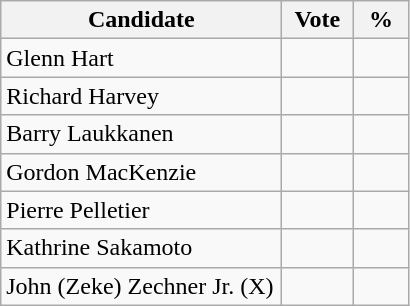<table class="wikitable">
<tr>
<th bgcolor="#DDDDFF" width="180px">Candidate</th>
<th bgcolor="#DDDDFF" width="40px">Vote</th>
<th bgcolor="#DDDDFF" width="30px">%</th>
</tr>
<tr>
<td>Glenn Hart</td>
<td></td>
<td></td>
</tr>
<tr>
<td>Richard Harvey</td>
<td></td>
<td></td>
</tr>
<tr>
<td>Barry Laukkanen</td>
<td></td>
<td></td>
</tr>
<tr>
<td>Gordon MacKenzie</td>
<td></td>
<td></td>
</tr>
<tr>
<td>Pierre Pelletier</td>
<td></td>
<td></td>
</tr>
<tr>
<td>Kathrine Sakamoto</td>
<td></td>
<td></td>
</tr>
<tr>
<td>John (Zeke) Zechner Jr. (X)</td>
<td></td>
<td></td>
</tr>
</table>
